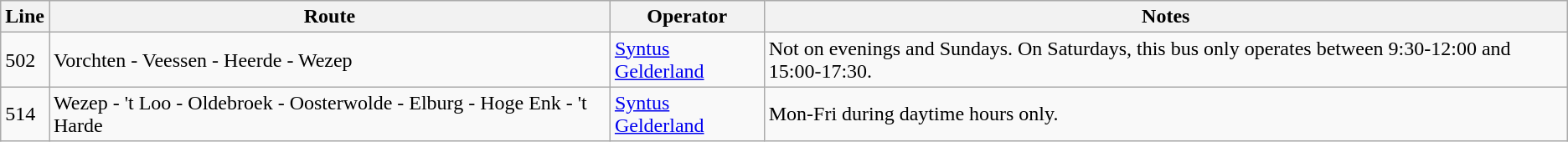<table class="wikitable">
<tr>
<th>Line</th>
<th>Route</th>
<th>Operator</th>
<th>Notes</th>
</tr>
<tr>
<td>502</td>
<td>Vorchten - Veessen - Heerde - Wezep</td>
<td><a href='#'>Syntus Gelderland</a></td>
<td>Not on evenings and Sundays. On Saturdays, this bus only operates between 9:30-12:00 and 15:00-17:30.</td>
</tr>
<tr>
<td>514</td>
<td>Wezep - 't Loo - Oldebroek - Oosterwolde - Elburg - Hoge Enk - 't Harde</td>
<td><a href='#'>Syntus Gelderland</a></td>
<td>Mon-Fri during daytime hours only.</td>
</tr>
</table>
